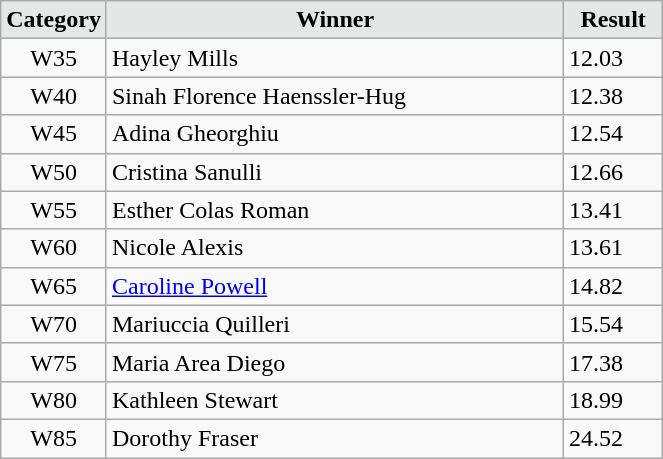<table class="wikitable" width=35%>
<tr>
<td width=15% align="center" bgcolor=#E3E7E6><strong>Category</strong></td>
<td align="center" bgcolor=#E3E7E6> <strong>Winner</strong></td>
<td width=15% align="center" bgcolor=#E3E7E6><strong>Result</strong></td>
</tr>
<tr>
<td align="center">W35</td>
<td> Hayley Mills</td>
<td>12.03</td>
</tr>
<tr>
<td align="center">W40</td>
<td> Sinah Florence Haenssler-Hug</td>
<td>12.38</td>
</tr>
<tr>
<td align="center">W45</td>
<td> Adina Gheorghiu</td>
<td>12.54</td>
</tr>
<tr>
<td align="center">W50</td>
<td> Cristina Sanulli</td>
<td>12.66</td>
</tr>
<tr>
<td align="center">W55</td>
<td> Esther Colas Roman</td>
<td>13.41</td>
</tr>
<tr>
<td align="center">W60</td>
<td> Nicole Alexis</td>
<td>13.61</td>
</tr>
<tr>
<td align="center">W65</td>
<td> <a href='#'>Caroline Powell</a></td>
<td>14.82</td>
</tr>
<tr>
<td align="center">W70</td>
<td> Mariuccia Quilleri</td>
<td>15.54</td>
</tr>
<tr>
<td align="center">W75</td>
<td> Maria Area Diego</td>
<td>17.38</td>
</tr>
<tr>
<td align="center">W80</td>
<td> Kathleen Stewart</td>
<td>18.99</td>
</tr>
<tr>
<td align="center">W85</td>
<td> Dorothy Fraser</td>
<td>24.52</td>
</tr>
</table>
